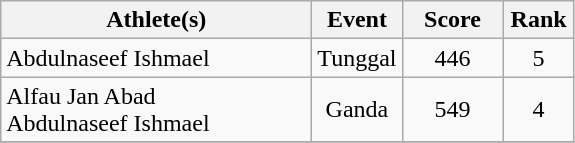<table class=wikitable style="text-align:center">
<tr>
<th width=200>Athlete(s)</th>
<th>Event</th>
<th width=60>Score</th>
<th width=40>Rank</th>
</tr>
<tr>
<td align=left>Abdulnaseef Ishmael</td>
<td>Tunggal</td>
<td>446</td>
<td>5</td>
</tr>
<tr>
<td align=left>Alfau Jan Abad<br>Abdulnaseef Ishmael</td>
<td>Ganda</td>
<td>549</td>
<td>4</td>
</tr>
<tr>
</tr>
</table>
